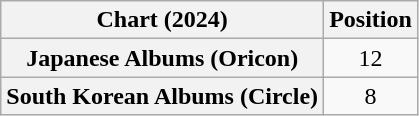<table class="wikitable sortable plainrowheaders" style="text-align:center">
<tr>
<th scope="col">Chart (2024)</th>
<th scope="col">Position</th>
</tr>
<tr>
<th scope="row">Japanese Albums (Oricon)</th>
<td>12</td>
</tr>
<tr>
<th scope="row">South Korean Albums (Circle)</th>
<td>8</td>
</tr>
</table>
